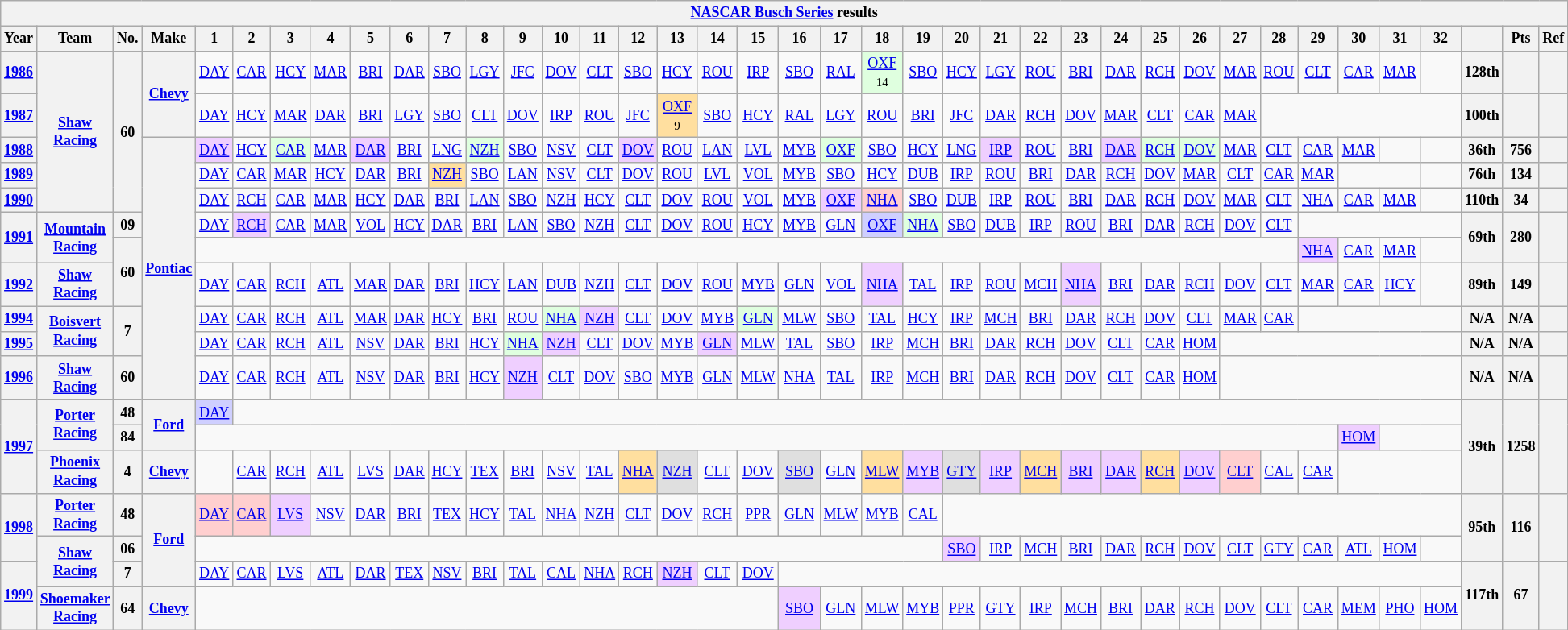<table class="wikitable" style="text-align:center; font-size:75%">
<tr>
<th colspan="43"><a href='#'>NASCAR Busch Series</a> results</th>
</tr>
<tr>
<th>Year</th>
<th>Team</th>
<th>No.</th>
<th>Make</th>
<th>1</th>
<th>2</th>
<th>3</th>
<th>4</th>
<th>5</th>
<th>6</th>
<th>7</th>
<th>8</th>
<th>9</th>
<th>10</th>
<th>11</th>
<th>12</th>
<th>13</th>
<th>14</th>
<th>15</th>
<th>16</th>
<th>17</th>
<th>18</th>
<th>19</th>
<th>20</th>
<th>21</th>
<th>22</th>
<th>23</th>
<th>24</th>
<th>25</th>
<th>26</th>
<th>27</th>
<th>28</th>
<th>29</th>
<th>30</th>
<th>31</th>
<th>32</th>
<th></th>
<th>Pts</th>
<th>Ref</th>
</tr>
<tr>
<th><a href='#'>1986</a></th>
<th rowspan="5"><a href='#'>Shaw Racing</a></th>
<th rowspan="5">60</th>
<th rowspan="2"><a href='#'>Chevy</a></th>
<td><a href='#'>DAY</a></td>
<td><a href='#'>CAR</a></td>
<td><a href='#'>HCY</a></td>
<td><a href='#'>MAR</a></td>
<td><a href='#'>BRI</a></td>
<td><a href='#'>DAR</a></td>
<td><a href='#'>SBO</a></td>
<td><a href='#'>LGY</a></td>
<td><a href='#'>JFC</a></td>
<td><a href='#'>DOV</a></td>
<td><a href='#'>CLT</a></td>
<td><a href='#'>SBO</a></td>
<td><a href='#'>HCY</a></td>
<td><a href='#'>ROU</a></td>
<td><a href='#'>IRP</a></td>
<td><a href='#'>SBO</a></td>
<td><a href='#'>RAL</a></td>
<td style="background:#DFFFDF;"><a href='#'>OXF</a><br><small>14</small></td>
<td><a href='#'>SBO</a></td>
<td><a href='#'>HCY</a></td>
<td><a href='#'>LGY</a></td>
<td><a href='#'>ROU</a></td>
<td><a href='#'>BRI</a></td>
<td><a href='#'>DAR</a></td>
<td><a href='#'>RCH</a></td>
<td><a href='#'>DOV</a></td>
<td><a href='#'>MAR</a></td>
<td><a href='#'>ROU</a></td>
<td><a href='#'>CLT</a></td>
<td><a href='#'>CAR</a></td>
<td><a href='#'>MAR</a></td>
<td></td>
<th>128th</th>
<th></th>
<th></th>
</tr>
<tr>
<th><a href='#'>1987</a></th>
<td><a href='#'>DAY</a></td>
<td><a href='#'>HCY</a></td>
<td><a href='#'>MAR</a></td>
<td><a href='#'>DAR</a></td>
<td><a href='#'>BRI</a></td>
<td><a href='#'>LGY</a></td>
<td><a href='#'>SBO</a></td>
<td><a href='#'>CLT</a></td>
<td><a href='#'>DOV</a></td>
<td><a href='#'>IRP</a></td>
<td><a href='#'>ROU</a></td>
<td><a href='#'>JFC</a></td>
<td style="background:#FFDF9F;"><a href='#'>OXF</a><br><small>9</small></td>
<td><a href='#'>SBO</a></td>
<td><a href='#'>HCY</a></td>
<td><a href='#'>RAL</a></td>
<td><a href='#'>LGY</a></td>
<td><a href='#'>ROU</a></td>
<td><a href='#'>BRI</a></td>
<td><a href='#'>JFC</a></td>
<td><a href='#'>DAR</a></td>
<td><a href='#'>RCH</a></td>
<td><a href='#'>DOV</a></td>
<td><a href='#'>MAR</a></td>
<td><a href='#'>CLT</a></td>
<td><a href='#'>CAR</a></td>
<td><a href='#'>MAR</a></td>
<td colspan="5"></td>
<th>100th</th>
<th></th>
<th></th>
</tr>
<tr>
<th><a href='#'>1988</a></th>
<th rowspan="9"><a href='#'>Pontiac</a></th>
<td style="background:#EFCFFF;"><a href='#'>DAY</a><br></td>
<td><a href='#'>HCY</a></td>
<td style="background:#DFFFDF;"><a href='#'>CAR</a><br></td>
<td><a href='#'>MAR</a></td>
<td style="background:#EFCFFF;"><a href='#'>DAR</a><br></td>
<td><a href='#'>BRI</a></td>
<td><a href='#'>LNG</a></td>
<td style="background:#DFFFDF;"><a href='#'>NZH</a><br></td>
<td><a href='#'>SBO</a></td>
<td><a href='#'>NSV</a></td>
<td><a href='#'>CLT</a></td>
<td style="background:#EFCFFF;"><a href='#'>DOV</a><br></td>
<td><a href='#'>ROU</a></td>
<td><a href='#'>LAN</a></td>
<td><a href='#'>LVL</a></td>
<td><a href='#'>MYB</a></td>
<td style="background:#DFFFDF;"><a href='#'>OXF</a><br></td>
<td><a href='#'>SBO</a></td>
<td><a href='#'>HCY</a></td>
<td><a href='#'>LNG</a></td>
<td style="background:#EFCFFF;"><a href='#'>IRP</a><br></td>
<td><a href='#'>ROU</a></td>
<td><a href='#'>BRI</a></td>
<td style="background:#EFCFFF;"><a href='#'>DAR</a><br></td>
<td style="background:#DFFFDF;"><a href='#'>RCH</a><br></td>
<td style="background:#DFFFDF;"><a href='#'>DOV</a><br></td>
<td><a href='#'>MAR</a></td>
<td><a href='#'>CLT</a></td>
<td><a href='#'>CAR</a></td>
<td><a href='#'>MAR</a></td>
<td></td>
<td></td>
<th>36th</th>
<th>756</th>
<th></th>
</tr>
<tr>
<th><a href='#'>1989</a></th>
<td><a href='#'>DAY</a></td>
<td><a href='#'>CAR</a></td>
<td><a href='#'>MAR</a></td>
<td><a href='#'>HCY</a></td>
<td><a href='#'>DAR</a></td>
<td><a href='#'>BRI</a></td>
<td style="background:#FFDF9F;"><a href='#'>NZH</a><br></td>
<td><a href='#'>SBO</a></td>
<td><a href='#'>LAN</a></td>
<td><a href='#'>NSV</a></td>
<td><a href='#'>CLT</a></td>
<td><a href='#'>DOV</a></td>
<td><a href='#'>ROU</a></td>
<td><a href='#'>LVL</a></td>
<td><a href='#'>VOL</a></td>
<td><a href='#'>MYB</a></td>
<td><a href='#'>SBO</a></td>
<td><a href='#'>HCY</a></td>
<td><a href='#'>DUB</a></td>
<td><a href='#'>IRP</a></td>
<td><a href='#'>ROU</a></td>
<td><a href='#'>BRI</a></td>
<td><a href='#'>DAR</a></td>
<td><a href='#'>RCH</a></td>
<td><a href='#'>DOV</a></td>
<td><a href='#'>MAR</a></td>
<td><a href='#'>CLT</a></td>
<td><a href='#'>CAR</a></td>
<td><a href='#'>MAR</a></td>
<td colspan="2"></td>
<td></td>
<th>76th</th>
<th>134</th>
<th></th>
</tr>
<tr>
<th><a href='#'>1990</a></th>
<td><a href='#'>DAY</a></td>
<td><a href='#'>RCH</a></td>
<td><a href='#'>CAR</a></td>
<td><a href='#'>MAR</a></td>
<td><a href='#'>HCY</a></td>
<td><a href='#'>DAR</a></td>
<td><a href='#'>BRI</a></td>
<td><a href='#'>LAN</a></td>
<td><a href='#'>SBO</a></td>
<td><a href='#'>NZH</a></td>
<td><a href='#'>HCY</a></td>
<td><a href='#'>CLT</a></td>
<td><a href='#'>DOV</a></td>
<td><a href='#'>ROU</a></td>
<td><a href='#'>VOL</a></td>
<td><a href='#'>MYB</a></td>
<td style="background:#EFCFFF;"><a href='#'>OXF</a><br></td>
<td style="background:#FFCFCF;"><a href='#'>NHA</a><br></td>
<td><a href='#'>SBO</a></td>
<td><a href='#'>DUB</a></td>
<td><a href='#'>IRP</a></td>
<td><a href='#'>ROU</a></td>
<td><a href='#'>BRI</a></td>
<td><a href='#'>DAR</a></td>
<td><a href='#'>RCH</a></td>
<td><a href='#'>DOV</a></td>
<td><a href='#'>MAR</a></td>
<td><a href='#'>CLT</a></td>
<td><a href='#'>NHA</a></td>
<td><a href='#'>CAR</a></td>
<td><a href='#'>MAR</a></td>
<td></td>
<th>110th</th>
<th>34</th>
<th></th>
</tr>
<tr>
<th rowspan="2"><a href='#'>1991</a></th>
<th rowspan="2"><a href='#'>Mountain Racing</a></th>
<th>09</th>
<td><a href='#'>DAY</a></td>
<td style="background:#EFCFFF;"><a href='#'>RCH</a><br></td>
<td><a href='#'>CAR</a></td>
<td><a href='#'>MAR</a></td>
<td><a href='#'>VOL</a></td>
<td><a href='#'>HCY</a></td>
<td><a href='#'>DAR</a></td>
<td><a href='#'>BRI</a></td>
<td><a href='#'>LAN</a></td>
<td><a href='#'>SBO</a></td>
<td><a href='#'>NZH</a></td>
<td><a href='#'>CLT</a></td>
<td><a href='#'>DOV</a></td>
<td><a href='#'>ROU</a></td>
<td><a href='#'>HCY</a></td>
<td><a href='#'>MYB</a></td>
<td><a href='#'>GLN</a></td>
<td style="background:#CFCFFF;"><a href='#'>OXF</a><br></td>
<td style="background:#DFFFDF;"><a href='#'>NHA</a><br></td>
<td><a href='#'>SBO</a></td>
<td><a href='#'>DUB</a></td>
<td><a href='#'>IRP</a></td>
<td><a href='#'>ROU</a></td>
<td><a href='#'>BRI</a></td>
<td><a href='#'>DAR</a></td>
<td><a href='#'>RCH</a></td>
<td><a href='#'>DOV</a></td>
<td><a href='#'>CLT</a></td>
<td colspan="4"></td>
<th rowspan="2">69th</th>
<th rowspan="2">280</th>
<th rowspan="2"></th>
</tr>
<tr>
<th rowspan="2">60</th>
<td colspan="28"></td>
<td style="background:#EFCFFF;"><a href='#'>NHA</a><br></td>
<td><a href='#'>CAR</a></td>
<td><a href='#'>MAR</a></td>
<td></td>
</tr>
<tr>
<th><a href='#'>1992</a></th>
<th><a href='#'>Shaw Racing</a></th>
<td><a href='#'>DAY</a></td>
<td><a href='#'>CAR</a></td>
<td><a href='#'>RCH</a></td>
<td><a href='#'>ATL</a></td>
<td><a href='#'>MAR</a></td>
<td><a href='#'>DAR</a></td>
<td><a href='#'>BRI</a></td>
<td><a href='#'>HCY</a></td>
<td><a href='#'>LAN</a></td>
<td><a href='#'>DUB</a></td>
<td><a href='#'>NZH</a></td>
<td><a href='#'>CLT</a></td>
<td><a href='#'>DOV</a></td>
<td><a href='#'>ROU</a></td>
<td><a href='#'>MYB</a></td>
<td><a href='#'>GLN</a></td>
<td><a href='#'>VOL</a></td>
<td style="background:#EFCFFF;"><a href='#'>NHA</a><br></td>
<td><a href='#'>TAL</a></td>
<td><a href='#'>IRP</a></td>
<td><a href='#'>ROU</a></td>
<td><a href='#'>MCH</a></td>
<td style="background:#EFCFFF;"><a href='#'>NHA</a><br></td>
<td><a href='#'>BRI</a></td>
<td><a href='#'>DAR</a></td>
<td><a href='#'>RCH</a></td>
<td><a href='#'>DOV</a></td>
<td><a href='#'>CLT</a></td>
<td><a href='#'>MAR</a></td>
<td><a href='#'>CAR</a></td>
<td><a href='#'>HCY</a></td>
<td></td>
<th>89th</th>
<th>149</th>
<th></th>
</tr>
<tr>
<th><a href='#'>1994</a></th>
<th rowspan="2"><a href='#'>Boisvert Racing</a></th>
<th rowspan="2">7</th>
<td><a href='#'>DAY</a></td>
<td><a href='#'>CAR</a></td>
<td><a href='#'>RCH</a></td>
<td><a href='#'>ATL</a></td>
<td><a href='#'>MAR</a></td>
<td><a href='#'>DAR</a></td>
<td><a href='#'>HCY</a></td>
<td><a href='#'>BRI</a></td>
<td><a href='#'>ROU</a></td>
<td style="background:#DFFFDF;"><a href='#'>NHA</a><br></td>
<td style="background:#EFCFFF;"><a href='#'>NZH</a><br></td>
<td><a href='#'>CLT</a></td>
<td><a href='#'>DOV</a></td>
<td><a href='#'>MYB</a></td>
<td style="background:#DFFFDF;"><a href='#'>GLN</a><br></td>
<td><a href='#'>MLW</a></td>
<td><a href='#'>SBO</a></td>
<td><a href='#'>TAL</a></td>
<td><a href='#'>HCY</a></td>
<td><a href='#'>IRP</a></td>
<td><a href='#'>MCH</a></td>
<td><a href='#'>BRI</a></td>
<td><a href='#'>DAR</a></td>
<td><a href='#'>RCH</a></td>
<td><a href='#'>DOV</a></td>
<td><a href='#'>CLT</a></td>
<td><a href='#'>MAR</a></td>
<td><a href='#'>CAR</a></td>
<td colspan="4"></td>
<th>N/A</th>
<th>N/A</th>
<th></th>
</tr>
<tr>
<th><a href='#'>1995</a></th>
<td><a href='#'>DAY</a></td>
<td><a href='#'>CAR</a></td>
<td><a href='#'>RCH</a></td>
<td><a href='#'>ATL</a></td>
<td><a href='#'>NSV</a></td>
<td><a href='#'>DAR</a></td>
<td><a href='#'>BRI</a></td>
<td><a href='#'>HCY</a></td>
<td style="background:#DFFFDF;"><a href='#'>NHA</a><br></td>
<td style="background:#EFCFFF;"><a href='#'>NZH</a><br></td>
<td><a href='#'>CLT</a></td>
<td><a href='#'>DOV</a></td>
<td><a href='#'>MYB</a></td>
<td style="background:#EFCFFF;"><a href='#'>GLN</a><br></td>
<td><a href='#'>MLW</a></td>
<td><a href='#'>TAL</a></td>
<td><a href='#'>SBO</a></td>
<td><a href='#'>IRP</a></td>
<td><a href='#'>MCH</a></td>
<td><a href='#'>BRI</a></td>
<td><a href='#'>DAR</a></td>
<td><a href='#'>RCH</a></td>
<td><a href='#'>DOV</a></td>
<td><a href='#'>CLT</a></td>
<td><a href='#'>CAR</a></td>
<td><a href='#'>HOM</a></td>
<td colspan="6"></td>
<th>N/A</th>
<th>N/A</th>
<th></th>
</tr>
<tr>
<th><a href='#'>1996</a></th>
<th><a href='#'>Shaw Racing</a></th>
<th>60</th>
<td><a href='#'>DAY</a></td>
<td><a href='#'>CAR</a></td>
<td><a href='#'>RCH</a></td>
<td><a href='#'>ATL</a></td>
<td><a href='#'>NSV</a></td>
<td><a href='#'>DAR</a></td>
<td><a href='#'>BRI</a></td>
<td><a href='#'>HCY</a></td>
<td style="background:#EFCFFF;"><a href='#'>NZH</a><br></td>
<td><a href='#'>CLT</a></td>
<td><a href='#'>DOV</a></td>
<td><a href='#'>SBO</a></td>
<td><a href='#'>MYB</a></td>
<td><a href='#'>GLN</a></td>
<td><a href='#'>MLW</a></td>
<td><a href='#'>NHA</a></td>
<td><a href='#'>TAL</a></td>
<td><a href='#'>IRP</a></td>
<td><a href='#'>MCH</a></td>
<td><a href='#'>BRI</a></td>
<td><a href='#'>DAR</a></td>
<td><a href='#'>RCH</a></td>
<td><a href='#'>DOV</a></td>
<td><a href='#'>CLT</a></td>
<td><a href='#'>CAR</a></td>
<td><a href='#'>HOM</a></td>
<td colspan="6"></td>
<th>N/A</th>
<th>N/A</th>
<th></th>
</tr>
<tr>
<th rowspan="3"><a href='#'>1997</a></th>
<th rowspan="2"><a href='#'>Porter Racing</a></th>
<th>48</th>
<th rowspan="2"><a href='#'>Ford</a></th>
<td style="background:#CFCFFF;"><a href='#'>DAY</a><br></td>
<td colspan="31"></td>
<th rowspan="3">39th</th>
<th rowspan="3">1258</th>
<th rowspan="3"></th>
</tr>
<tr>
<th>84</th>
<td colspan="29"></td>
<td style="background:#EFCFFF;"><a href='#'>HOM</a><br></td>
<td colspan="2"></td>
</tr>
<tr>
<th><a href='#'>Phoenix Racing</a></th>
<th>4</th>
<th><a href='#'>Chevy</a></th>
<td></td>
<td><a href='#'>CAR</a></td>
<td><a href='#'>RCH</a></td>
<td><a href='#'>ATL</a></td>
<td><a href='#'>LVS</a></td>
<td><a href='#'>DAR</a></td>
<td><a href='#'>HCY</a></td>
<td><a href='#'>TEX</a></td>
<td><a href='#'>BRI</a></td>
<td><a href='#'>NSV</a></td>
<td><a href='#'>TAL</a></td>
<td style="background:#FFDF9F;"><a href='#'>NHA</a><br></td>
<td style="background:#DFDFDF;"><a href='#'>NZH</a><br></td>
<td><a href='#'>CLT</a></td>
<td><a href='#'>DOV</a></td>
<td style="background:#DFDFDF;"><a href='#'>SBO</a><br></td>
<td><a href='#'>GLN</a></td>
<td style="background:#FFDF9F;"><a href='#'>MLW</a><br></td>
<td style="background:#EFCFFF;"><a href='#'>MYB</a><br></td>
<td style="background:#DFDFDF;"><a href='#'>GTY</a><br></td>
<td style="background:#EFCFFF;"><a href='#'>IRP</a><br></td>
<td style="background:#FFDF9F;"><a href='#'>MCH</a><br></td>
<td style="background:#EFCFFF;"><a href='#'>BRI</a><br></td>
<td style="background:#EFCFFF;"><a href='#'>DAR</a><br></td>
<td style="background:#FFDF9F;"><a href='#'>RCH</a><br></td>
<td style="background:#EFCFFF;"><a href='#'>DOV</a><br></td>
<td style="background:#FFCFCF;"><a href='#'>CLT</a><br></td>
<td><a href='#'>CAL</a></td>
<td><a href='#'>CAR</a></td>
<td colspan="3"></td>
</tr>
<tr>
<th rowspan="2"><a href='#'>1998</a></th>
<th><a href='#'>Porter Racing</a></th>
<th>48</th>
<th rowspan="3"><a href='#'>Ford</a></th>
<td style="background:#FFCFCF;"><a href='#'>DAY</a><br></td>
<td style="background:#FFCFCF;"><a href='#'>CAR</a><br></td>
<td style="background:#EFCFFF;"><a href='#'>LVS</a><br></td>
<td><a href='#'>NSV</a></td>
<td><a href='#'>DAR</a></td>
<td><a href='#'>BRI</a></td>
<td><a href='#'>TEX</a></td>
<td><a href='#'>HCY</a></td>
<td><a href='#'>TAL</a></td>
<td><a href='#'>NHA</a></td>
<td><a href='#'>NZH</a></td>
<td><a href='#'>CLT</a></td>
<td><a href='#'>DOV</a></td>
<td><a href='#'>RCH</a></td>
<td><a href='#'>PPR</a></td>
<td><a href='#'>GLN</a></td>
<td><a href='#'>MLW</a></td>
<td><a href='#'>MYB</a></td>
<td><a href='#'>CAL</a></td>
<td colspan="13"></td>
<th rowspan="2">95th</th>
<th rowspan="2">116</th>
<th rowspan="2"></th>
</tr>
<tr>
<th rowspan="2"><a href='#'>Shaw Racing</a></th>
<th>06</th>
<td colspan="19"></td>
<td style="background:#EFCFFF;"><a href='#'>SBO</a><br></td>
<td><a href='#'>IRP</a></td>
<td><a href='#'>MCH</a></td>
<td><a href='#'>BRI</a></td>
<td><a href='#'>DAR</a></td>
<td><a href='#'>RCH</a></td>
<td><a href='#'>DOV</a></td>
<td><a href='#'>CLT</a></td>
<td><a href='#'>GTY</a></td>
<td><a href='#'>CAR</a></td>
<td><a href='#'>ATL</a></td>
<td><a href='#'>HOM</a></td>
<td></td>
</tr>
<tr>
<th rowspan="2"><a href='#'>1999</a></th>
<th>7</th>
<td><a href='#'>DAY</a></td>
<td><a href='#'>CAR</a></td>
<td><a href='#'>LVS</a></td>
<td><a href='#'>ATL</a></td>
<td><a href='#'>DAR</a></td>
<td><a href='#'>TEX</a></td>
<td><a href='#'>NSV</a></td>
<td><a href='#'>BRI</a></td>
<td><a href='#'>TAL</a></td>
<td><a href='#'>CAL</a></td>
<td><a href='#'>NHA</a></td>
<td><a href='#'>RCH</a></td>
<td style="background:#EFCFFF;"><a href='#'>NZH</a><br></td>
<td><a href='#'>CLT</a></td>
<td><a href='#'>DOV</a></td>
<td colspan="17"></td>
<th rowspan="2">117th</th>
<th rowspan="2">67</th>
<th rowspan="2"></th>
</tr>
<tr>
<th><a href='#'>Shoemaker Racing</a></th>
<th>64</th>
<th><a href='#'>Chevy</a></th>
<td colspan="15"></td>
<td style="background:#EFCFFF;"><a href='#'>SBO</a><br></td>
<td><a href='#'>GLN</a></td>
<td><a href='#'>MLW</a></td>
<td><a href='#'>MYB</a></td>
<td><a href='#'>PPR</a></td>
<td><a href='#'>GTY</a></td>
<td><a href='#'>IRP</a></td>
<td><a href='#'>MCH</a></td>
<td><a href='#'>BRI</a></td>
<td><a href='#'>DAR</a></td>
<td><a href='#'>RCH</a></td>
<td><a href='#'>DOV</a></td>
<td><a href='#'>CLT</a></td>
<td><a href='#'>CAR</a></td>
<td><a href='#'>MEM</a></td>
<td><a href='#'>PHO</a></td>
<td><a href='#'>HOM</a></td>
</tr>
</table>
